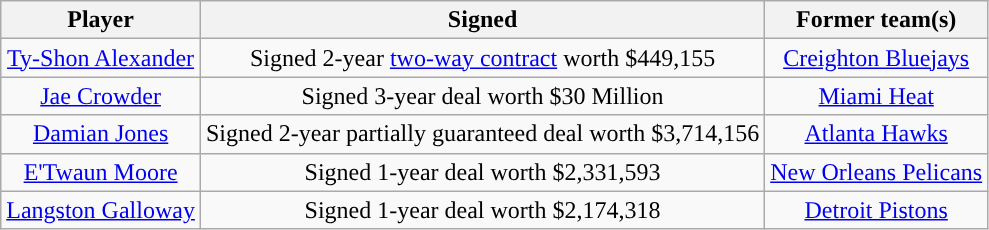<table class="wikitable sortable sortable">
<tr>
<th>Player</th>
<th>Signed</th>
<th>Former team(s)</th>
</tr>
<tr style="text-align: center">
<td><a href='#'>Ty-Shon Alexander</a></td>
<td>Signed 2-year <a href='#'>two-way contract</a> worth $449,155</td>
<td><a href='#'>Creighton Bluejays</a></td>
</tr>
<tr style="text-align: center">
<td><a href='#'>Jae Crowder</a></td>
<td>Signed 3-year deal worth $30 Million</td>
<td><a href='#'>Miami Heat</a></td>
</tr>
<tr style="text-align: center">
<td><a href='#'>Damian Jones</a></td>
<td>Signed 2-year partially guaranteed deal worth $3,714,156</td>
<td><a href='#'>Atlanta Hawks</a></td>
</tr>
<tr style="text-align: center">
<td><a href='#'>E'Twaun Moore</a></td>
<td>Signed 1-year deal worth $2,331,593</td>
<td><a href='#'>New Orleans Pelicans</a></td>
</tr>
<tr style="text-align: center">
<td><a href='#'>Langston Galloway</a></td>
<td>Signed 1-year deal worth $2,174,318</td>
<td><a href='#'>Detroit Pistons</a></td>
</tr>
</table>
